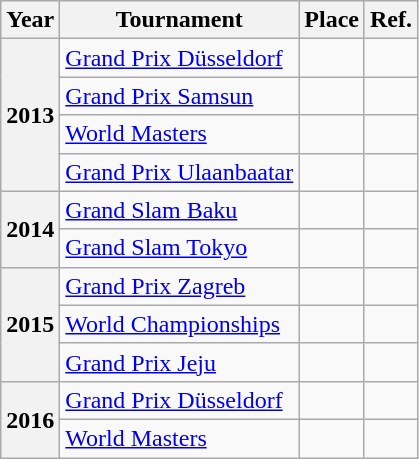<table class="wikitable sortable" style="text-align:center;">
<tr>
<th>Year</th>
<th>Tournament</th>
<th>Place</th>
<th>Ref.</th>
</tr>
<tr>
<th rowspan=4>2013</th>
<td align=left><a href='#'>Grand Prix Düsseldorf</a></td>
<td></td>
<td></td>
</tr>
<tr>
<td align=left><a href='#'>Grand Prix Samsun</a></td>
<td></td>
<td></td>
</tr>
<tr>
<td align=left><a href='#'>World Masters</a></td>
<td></td>
<td></td>
</tr>
<tr>
<td align=left><a href='#'>Grand Prix Ulaanbaatar</a></td>
<td></td>
<td></td>
</tr>
<tr>
<th rowspan=2>2014</th>
<td align=left><a href='#'>Grand Slam Baku</a></td>
<td></td>
<td></td>
</tr>
<tr>
<td align=left><a href='#'>Grand Slam Tokyo</a></td>
<td></td>
<td></td>
</tr>
<tr>
<th rowspan=3>2015</th>
<td align=left><a href='#'>Grand Prix Zagreb</a></td>
<td></td>
<td></td>
</tr>
<tr>
<td align=left><a href='#'>World Championships</a></td>
<td></td>
<td></td>
</tr>
<tr>
<td align=left><a href='#'>Grand Prix Jeju</a></td>
<td></td>
<td></td>
</tr>
<tr>
<th rowspan=2>2016</th>
<td align=left><a href='#'>Grand Prix Düsseldorf</a></td>
<td></td>
<td></td>
</tr>
<tr>
<td align=left><a href='#'>World Masters</a></td>
<td></td>
<td></td>
</tr>
</table>
